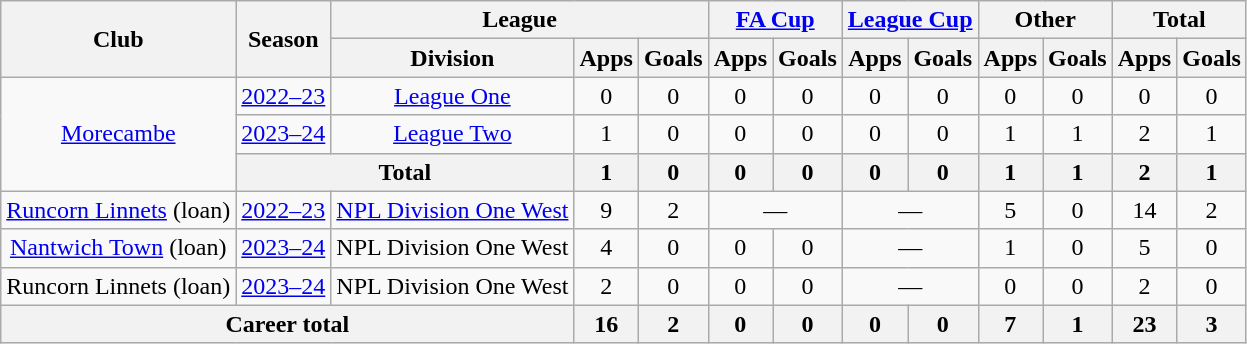<table class="wikitable" style="text-align: center">
<tr>
<th rowspan="2">Club</th>
<th rowspan="2">Season</th>
<th colspan="3">League</th>
<th colspan="2"><a href='#'>FA Cup</a></th>
<th colspan="2"><a href='#'>League Cup</a></th>
<th colspan="2">Other</th>
<th colspan="2">Total</th>
</tr>
<tr>
<th>Division</th>
<th>Apps</th>
<th>Goals</th>
<th>Apps</th>
<th>Goals</th>
<th>Apps</th>
<th>Goals</th>
<th>Apps</th>
<th>Goals</th>
<th>Apps</th>
<th>Goals</th>
</tr>
<tr>
<td rowspan="3"><a href='#'>Morecambe</a></td>
<td><a href='#'>2022–23</a></td>
<td><a href='#'>League One</a></td>
<td>0</td>
<td>0</td>
<td>0</td>
<td>0</td>
<td>0</td>
<td>0</td>
<td>0</td>
<td>0</td>
<td>0</td>
<td>0</td>
</tr>
<tr>
<td><a href='#'>2023–24</a></td>
<td><a href='#'>League Two</a></td>
<td>1</td>
<td>0</td>
<td>0</td>
<td>0</td>
<td>0</td>
<td>0</td>
<td>1</td>
<td>1</td>
<td>2</td>
<td>1</td>
</tr>
<tr>
<th colspan="2">Total</th>
<th>1</th>
<th>0</th>
<th>0</th>
<th>0</th>
<th>0</th>
<th>0</th>
<th>1</th>
<th>1</th>
<th>2</th>
<th>1</th>
</tr>
<tr>
<td><a href='#'>Runcorn Linnets</a> (loan)</td>
<td><a href='#'>2022–23</a></td>
<td><a href='#'>NPL Division One West</a></td>
<td>9</td>
<td>2</td>
<td colspan="2">—</td>
<td colspan="2">—</td>
<td>5</td>
<td>0</td>
<td>14</td>
<td>2</td>
</tr>
<tr>
<td><a href='#'>Nantwich Town</a> (loan)</td>
<td><a href='#'>2023–24</a></td>
<td>NPL Division One West</td>
<td>4</td>
<td>0</td>
<td>0</td>
<td>0</td>
<td colspan="2">—</td>
<td>1</td>
<td>0</td>
<td>5</td>
<td>0</td>
</tr>
<tr>
<td>Runcorn Linnets (loan)</td>
<td><a href='#'>2023–24</a></td>
<td>NPL Division One West</td>
<td>2</td>
<td>0</td>
<td>0</td>
<td>0</td>
<td colspan="2">—</td>
<td>0</td>
<td>0</td>
<td>2</td>
<td>0</td>
</tr>
<tr>
<th colspan="3">Career total</th>
<th>16</th>
<th>2</th>
<th>0</th>
<th>0</th>
<th>0</th>
<th>0</th>
<th>7</th>
<th>1</th>
<th>23</th>
<th>3</th>
</tr>
</table>
